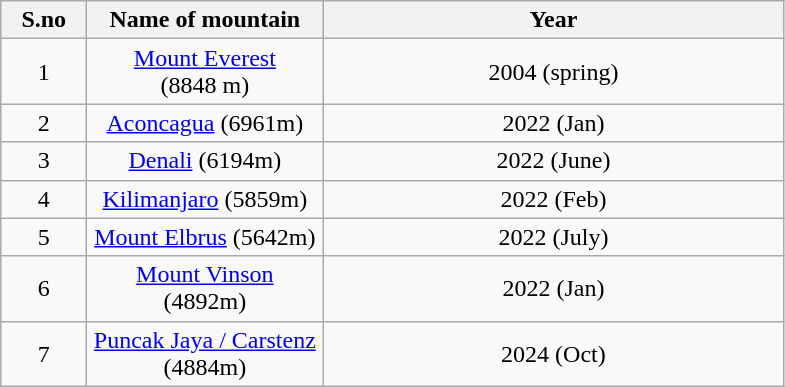<table class="wikitable" style="text-align: center">
<tr>
<th width="50"><strong>S.no</strong></th>
<th width="150"><strong>Name of mountain</strong></th>
<th width="300"><strong>Year</strong></th>
</tr>
<tr>
<td>1</td>
<td><a href='#'>Mount Everest</a> (8848 m)</td>
<td>2004 (spring)</td>
</tr>
<tr>
<td>2</td>
<td><a href='#'>Aconcagua</a>    (6961m)</td>
<td>2022 (Jan)</td>
</tr>
<tr>
<td>3</td>
<td><a href='#'>Denali</a> (6194m)</td>
<td>2022 (June)</td>
</tr>
<tr>
<td>4</td>
<td><a href='#'>Kilimanjaro</a> (5859m)</td>
<td>2022 (Feb)</td>
</tr>
<tr>
<td>5</td>
<td><a href='#'>Mount Elbrus</a> (5642m)</td>
<td>2022 (July)</td>
</tr>
<tr>
<td>6</td>
<td><a href='#'>Mount Vinson</a> (4892m)</td>
<td>2022 (Jan)</td>
</tr>
<tr>
<td>7</td>
<td><a href='#'>Puncak Jaya / Carstenz</a> (4884m)</td>
<td>2024 (Oct)</td>
</tr>
</table>
